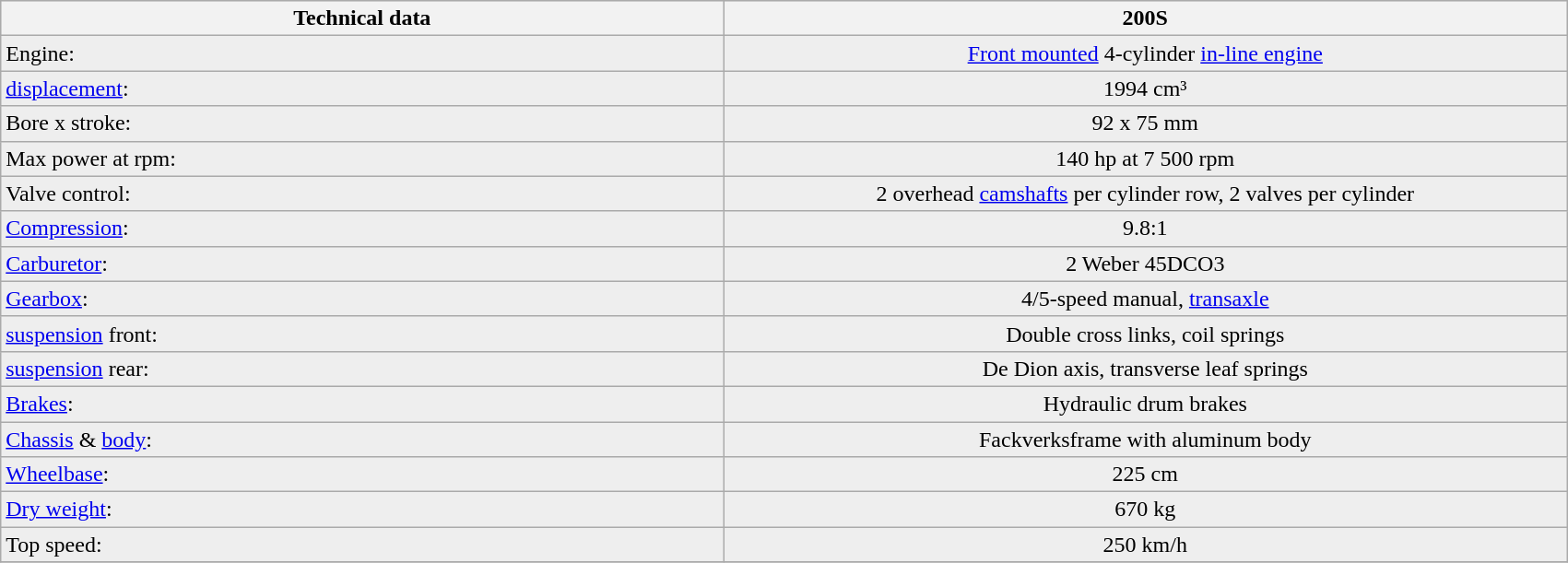<table class="prettytable">
<tr ---- bgcolor="#DDDDDD">
<th width="30%">Technical data</th>
<th width="35%">200S</th>
</tr>
<tr ---- bgcolor="#EEEEEE">
<td>Engine: </td>
<td align="center"><a href='#'>Front mounted</a> 4-cylinder <a href='#'>in-line engine</a></td>
</tr>
<tr ---- bgcolor="#EEEEEE">
<td><a href='#'>displacement</a>: </td>
<td align="center">1994 cm³</td>
</tr>
<tr ---- bgcolor="#EEEEEE">
<td>Bore x stroke: </td>
<td align="center">92 x 75 mm</td>
</tr>
<tr ---- bgcolor="#EEEEEE">
<td>Max power at rpm: </td>
<td align="center">140 hp at 7 500 rpm</td>
</tr>
<tr ---- bgcolor="#EEEEEE">
<td>Valve control: </td>
<td align="center">2 overhead <a href='#'>camshafts</a> per cylinder row, 2 valves per cylinder</td>
</tr>
<tr ---- bgcolor="#EEEEEE">
<td><a href='#'>Compression</a>: </td>
<td align="center">9.8:1</td>
</tr>
<tr ---- bgcolor="#EEEEEE">
<td><a href='#'>Carburetor</a>: </td>
<td align="center">2 Weber 45DCO3</td>
</tr>
<tr ---- bgcolor="#EEEEEE">
<td><a href='#'>Gearbox</a>: </td>
<td align="center">4/5-speed manual, <a href='#'>transaxle</a></td>
</tr>
<tr ---- bgcolor="#EEEEEE">
<td><a href='#'>suspension</a> front: </td>
<td align="center">Double cross links, coil springs</td>
</tr>
<tr ---- bgcolor="#EEEEEE">
<td><a href='#'>suspension</a> rear: </td>
<td align="center">De Dion axis, transverse leaf springs</td>
</tr>
<tr ---- bgcolor="#EEEEEE">
<td><a href='#'>Brakes</a>: </td>
<td align="center">Hydraulic drum brakes</td>
</tr>
<tr ---- bgcolor="#EEEEEE">
<td><a href='#'>Chassis</a> & <a href='#'>body</a>: </td>
<td align="center">Fackverksframe with aluminum body</td>
</tr>
<tr ---- bgcolor="#EEEEEE">
<td><a href='#'>Wheelbase</a>: </td>
<td align="center">225 cm</td>
</tr>
<tr ---- bgcolor="#EEEEEE">
<td><a href='#'>Dry weight</a>: </td>
<td align="center">670 kg</td>
</tr>
<tr ---- bgcolor="#EEEEEE">
<td>Top speed: </td>
<td align="center">250 km/h</td>
</tr>
<tr ---- bgcolor="#EEEEEE">
</tr>
</table>
